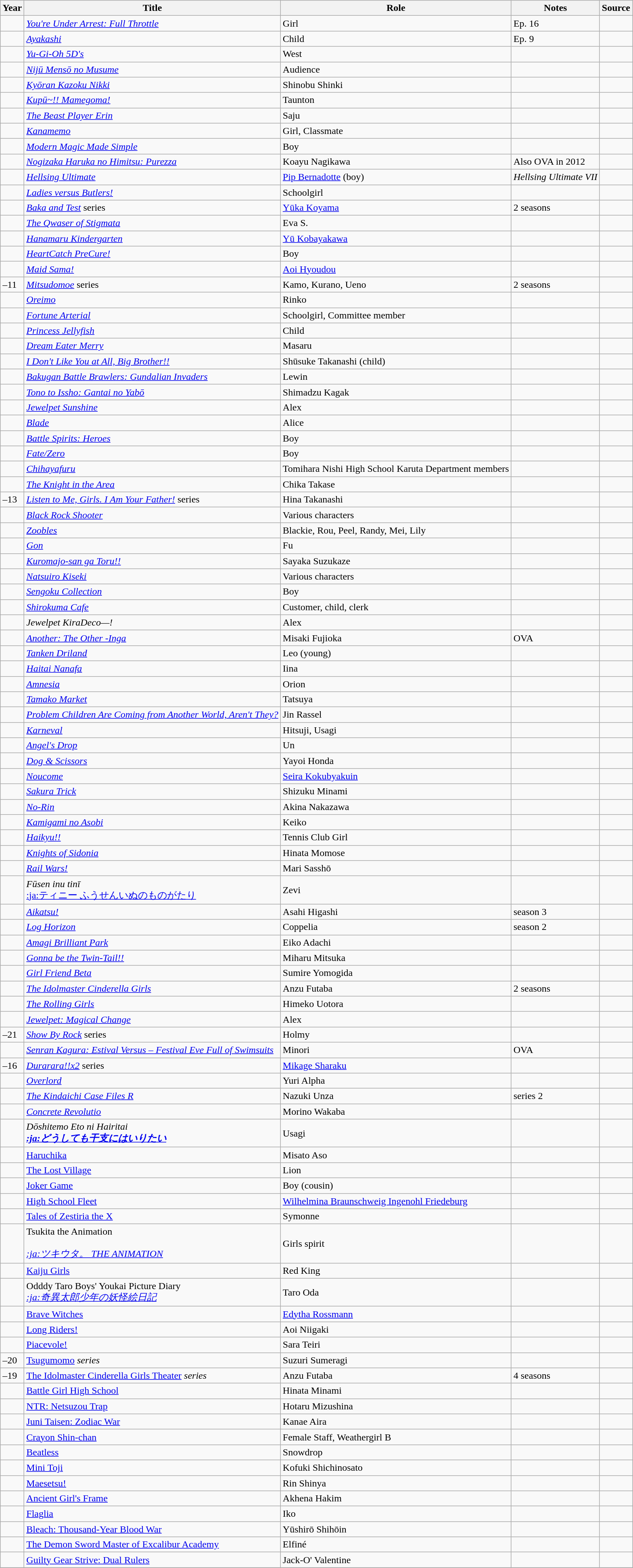<table class="wikitable sortable plainrowheaders">
<tr>
<th>Year</th>
<th>Title</th>
<th>Role</th>
<th class="unsortable">Notes</th>
<th class="unsortable">Source</th>
</tr>
<tr>
<td></td>
<td><em><a href='#'>You're Under Arrest: Full Throttle</a></em></td>
<td>Girl</td>
<td>Ep. 16</td>
<td></td>
</tr>
<tr>
<td></td>
<td><em><a href='#'>Ayakashi</a></em></td>
<td>Child</td>
<td>Ep. 9</td>
<td></td>
</tr>
<tr>
<td></td>
<td><em><a href='#'>Yu-Gi-Oh 5D's</a></em></td>
<td>West</td>
<td></td>
<td></td>
</tr>
<tr>
<td></td>
<td><em><a href='#'>Nijū Mensō no Musume</a></em></td>
<td>Audience</td>
<td></td>
<td></td>
</tr>
<tr>
<td></td>
<td><em><a href='#'>Kyōran Kazoku Nikki</a></em></td>
<td>Shinobu Shinki</td>
<td></td>
<td></td>
</tr>
<tr>
<td></td>
<td><em><a href='#'>Kupū~!! Mamegoma!</a></em></td>
<td>Taunton</td>
<td></td>
<td></td>
</tr>
<tr>
<td></td>
<td><em><a href='#'>The Beast Player Erin</a></em></td>
<td>Saju</td>
<td></td>
<td></td>
</tr>
<tr>
<td></td>
<td><em><a href='#'>Kanamemo</a></em></td>
<td>Girl, Classmate</td>
<td></td>
<td></td>
</tr>
<tr>
<td></td>
<td><em><a href='#'>Modern Magic Made Simple</a></em></td>
<td>Boy</td>
<td></td>
<td></td>
</tr>
<tr>
<td></td>
<td><em><a href='#'>Nogizaka Haruka no Himitsu: Purezza</a></em></td>
<td>Koayu Nagikawa</td>
<td>Also OVA in 2012</td>
<td></td>
</tr>
<tr>
<td></td>
<td><em><a href='#'>Hellsing Ultimate</a></em></td>
<td><a href='#'>Pip Bernadotte</a> (boy)</td>
<td><em>Hellsing Ultimate VII</em></td>
<td></td>
</tr>
<tr>
<td></td>
<td><em><a href='#'>Ladies versus Butlers!</a></em></td>
<td>Schoolgirl</td>
<td></td>
<td></td>
</tr>
<tr>
<td></td>
<td><em><a href='#'>Baka and Test</a></em> series</td>
<td><a href='#'>Yūka Koyama</a></td>
<td>2 seasons</td>
<td></td>
</tr>
<tr>
<td></td>
<td><em><a href='#'>The Qwaser of Stigmata</a></em></td>
<td>Eva S. </td>
<td></td>
<td></td>
</tr>
<tr>
<td></td>
<td><em><a href='#'>Hanamaru Kindergarten</a></em></td>
<td><a href='#'>Yū Kobayakawa</a></td>
<td></td>
<td></td>
</tr>
<tr>
<td></td>
<td><em><a href='#'>HeartCatch PreCure!</a></em></td>
<td>Boy</td>
<td></td>
<td></td>
</tr>
<tr>
<td></td>
<td><em><a href='#'>Maid Sama!</a></em></td>
<td><a href='#'>Aoi Hyoudou</a></td>
<td></td>
<td></td>
</tr>
<tr>
<td>–11</td>
<td><em><a href='#'>Mitsudomoe</a></em>  series</td>
<td>Kamo, Kurano, Ueno</td>
<td>2 seasons</td>
<td></td>
</tr>
<tr>
<td></td>
<td><em><a href='#'>Oreimo</a></em></td>
<td>Rinko</td>
<td></td>
<td></td>
</tr>
<tr>
<td></td>
<td><em><a href='#'>Fortune Arterial</a></em></td>
<td>Schoolgirl, Committee member</td>
<td></td>
<td></td>
</tr>
<tr>
<td></td>
<td><em><a href='#'>Princess Jellyfish</a></em></td>
<td>Child</td>
<td></td>
<td></td>
</tr>
<tr>
<td></td>
<td><em><a href='#'>Dream Eater Merry</a></em></td>
<td>Masaru</td>
<td></td>
<td></td>
</tr>
<tr>
<td></td>
<td><em><a href='#'>I Don't Like You at All, Big Brother!!</a></em></td>
<td>Shūsuke Takanashi (child)</td>
<td></td>
<td></td>
</tr>
<tr>
<td></td>
<td><em><a href='#'>Bakugan Battle Brawlers: Gundalian Invaders</a></em></td>
<td>Lewin</td>
<td></td>
<td></td>
</tr>
<tr>
<td></td>
<td><em><a href='#'>Tono to Issho: Gantai no Yabō</a></em></td>
<td>Shimadzu Kagak</td>
<td></td>
<td></td>
</tr>
<tr>
<td></td>
<td><em><a href='#'>Jewelpet Sunshine</a></em></td>
<td>Alex</td>
<td></td>
<td></td>
</tr>
<tr>
<td></td>
<td><em><a href='#'>Blade</a></em></td>
<td>Alice</td>
<td></td>
<td></td>
</tr>
<tr>
<td></td>
<td><em><a href='#'>Battle Spirits: Heroes</a></em></td>
<td>Boy</td>
<td></td>
<td></td>
</tr>
<tr>
<td></td>
<td><em><a href='#'>Fate/Zero</a></em></td>
<td>Boy</td>
<td></td>
<td></td>
</tr>
<tr>
<td></td>
<td><em><a href='#'>Chihayafuru</a></em></td>
<td>Tomihara Nishi High School Karuta Department members</td>
<td></td>
<td></td>
</tr>
<tr>
<td></td>
<td><em><a href='#'>The Knight in the Area</a></em></td>
<td>Chika Takase</td>
<td></td>
<td></td>
</tr>
<tr>
<td>–13</td>
<td><em><a href='#'>Listen to Me, Girls. I Am Your Father!</a></em> series</td>
<td>Hina Takanashi</td>
<td></td>
<td></td>
</tr>
<tr>
<td></td>
<td><em><a href='#'>Black Rock Shooter</a></em></td>
<td>Various characters</td>
<td></td>
<td></td>
</tr>
<tr>
<td></td>
<td><em><a href='#'>Zoobles</a></em></td>
<td>Blackie, Rou, Peel, Randy, Mei, Lily</td>
<td></td>
<td></td>
</tr>
<tr>
<td></td>
<td><em><a href='#'>Gon</a></em></td>
<td>Fu</td>
<td></td>
<td></td>
</tr>
<tr>
<td></td>
<td><em><a href='#'>Kuromajo-san ga Toru!!</a></em></td>
<td>Sayaka Suzukaze</td>
<td></td>
<td></td>
</tr>
<tr>
<td></td>
<td><em><a href='#'>Natsuiro Kiseki</a></em></td>
<td>Various characters</td>
<td></td>
<td></td>
</tr>
<tr>
<td></td>
<td><em><a href='#'>Sengoku Collection</a></em></td>
<td>Boy</td>
<td></td>
<td></td>
</tr>
<tr>
<td></td>
<td><em><a href='#'>Shirokuma Cafe</a></em></td>
<td>Customer, child, clerk</td>
<td></td>
<td></td>
</tr>
<tr>
<td></td>
<td><em>Jewelpet KiraDeco—!</em></td>
<td>Alex</td>
<td></td>
<td></td>
</tr>
<tr>
<td></td>
<td><em><a href='#'>Another: The Other -Inga</a></em></td>
<td>Misaki Fujioka</td>
<td>OVA</td>
<td></td>
</tr>
<tr>
<td></td>
<td><em><a href='#'>Tanken Driland</a></em></td>
<td>Leo (young)</td>
<td></td>
<td></td>
</tr>
<tr>
<td></td>
<td><em><a href='#'>Haitai Nanafa</a></em></td>
<td>Iina</td>
<td></td>
<td></td>
</tr>
<tr>
<td></td>
<td><em><a href='#'>Amnesia</a></em></td>
<td>Orion</td>
<td></td>
<td></td>
</tr>
<tr>
<td></td>
<td><em><a href='#'>Tamako Market</a></em></td>
<td>Tatsuya</td>
<td></td>
<td></td>
</tr>
<tr>
<td></td>
<td><em><a href='#'>Problem Children Are Coming from Another World, Aren't They?</a></em></td>
<td>Jin Rassel</td>
<td></td>
<td></td>
</tr>
<tr>
<td></td>
<td><em><a href='#'>Karneval</a></em></td>
<td>Hitsuji, Usagi</td>
<td></td>
<td></td>
</tr>
<tr>
<td></td>
<td><em><a href='#'>Angel's Drop</a></em></td>
<td>Un </td>
<td></td>
<td></td>
</tr>
<tr>
<td></td>
<td><em><a href='#'>Dog & Scissors</a></em></td>
<td>Yayoi Honda</td>
<td></td>
<td></td>
</tr>
<tr>
<td></td>
<td><em><a href='#'>Noucome</a></em></td>
<td><a href='#'>Seira Kokubyakuin</a></td>
<td></td>
<td></td>
</tr>
<tr>
<td></td>
<td><em><a href='#'>Sakura Trick</a></em></td>
<td>Shizuku Minami</td>
<td></td>
<td></td>
</tr>
<tr>
<td></td>
<td><em><a href='#'>No-Rin</a></em></td>
<td>Akina Nakazawa</td>
<td></td>
<td></td>
</tr>
<tr>
<td></td>
<td><em><a href='#'>Kamigami no Asobi</a></em></td>
<td>Keiko</td>
<td></td>
<td></td>
</tr>
<tr>
<td></td>
<td><em><a href='#'>Haikyu!!</a></em></td>
<td>Tennis Club Girl</td>
<td></td>
<td></td>
</tr>
<tr>
<td></td>
<td><em><a href='#'>Knights of Sidonia</a></em></td>
<td>Hinata Momose</td>
<td></td>
<td></td>
</tr>
<tr>
<td></td>
<td><em><a href='#'>Rail Wars!</a></em></td>
<td>Mari Sasshō</td>
<td></td>
<td></td>
</tr>
<tr>
<td></td>
<td><em>Fūsen inu tinī</em><br><a href='#'>:ja:ティニー ふうせんいぬのものがたり</a></td>
<td>Zevi</td>
<td></td>
<td></td>
</tr>
<tr>
<td></td>
<td><em><a href='#'>Aikatsu!</a></em></td>
<td>Asahi Higashi</td>
<td>season 3</td>
<td></td>
</tr>
<tr>
<td></td>
<td><em><a href='#'>Log Horizon</a></em></td>
<td>Coppelia</td>
<td>season 2</td>
<td></td>
</tr>
<tr>
<td></td>
<td><em><a href='#'>Amagi Brilliant Park</a></em></td>
<td>Eiko Adachi</td>
<td></td>
<td></td>
</tr>
<tr>
<td></td>
<td><em><a href='#'>Gonna be the Twin-Tail!!</a></em></td>
<td>Miharu Mitsuka</td>
<td></td>
<td></td>
</tr>
<tr>
<td></td>
<td><em><a href='#'>Girl Friend Beta</a></em></td>
<td>Sumire Yomogida</td>
<td></td>
<td></td>
</tr>
<tr>
<td></td>
<td><em><a href='#'>The Idolmaster Cinderella Girls</a></em></td>
<td>Anzu Futaba</td>
<td>2 seasons</td>
<td></td>
</tr>
<tr>
<td></td>
<td><em><a href='#'>The Rolling Girls</a></em></td>
<td>Himeko Uotora</td>
<td></td>
<td></td>
</tr>
<tr>
<td></td>
<td><em><a href='#'>Jewelpet: Magical Change</a></em></td>
<td>Alex</td>
<td></td>
<td></td>
</tr>
<tr>
<td>–21</td>
<td><em><a href='#'>Show By Rock</a></em> series</td>
<td>Holmy</td>
<td></td>
<td></td>
</tr>
<tr>
<td></td>
<td><em><a href='#'>Senran Kagura: Estival Versus – Festival Eve Full of Swimsuits</a></em></td>
<td>Minori</td>
<td>OVA</td>
<td></td>
</tr>
<tr>
<td>–16</td>
<td><em><a href='#'>Durarara!!x2</a></em> series</td>
<td><a href='#'>Mikage Sharaku</a></td>
<td></td>
<td></td>
</tr>
<tr>
<td></td>
<td><em><a href='#'>Overlord</a></em></td>
<td>Yuri Alpha</td>
<td></td>
<td></td>
</tr>
<tr>
<td></td>
<td><em><a href='#'>The Kindaichi Case Files R</a></em></td>
<td>Nazuki Unza</td>
<td>series 2</td>
<td></td>
</tr>
<tr>
<td></td>
<td><em><a href='#'>Concrete Revolutio</a></em></td>
<td>Morino Wakaba</td>
<td></td>
<td></td>
</tr>
<tr>
<td></td>
<td><em>Dōshitemo Eto ni Hairitai<strong><br><a href='#'>:ja:どうしても干支にはいりたい</a></td>
<td>Usagi</td>
<td></td>
<td></td>
</tr>
<tr>
<td></td>
<td></em><a href='#'>Haruchika</a><em></td>
<td>Misato Aso</td>
<td></td>
<td></td>
</tr>
<tr>
<td></td>
<td></em><a href='#'>The Lost Village</a><em></td>
<td>Lion</td>
<td></td>
<td></td>
</tr>
<tr>
<td></td>
<td></em><a href='#'>Joker Game</a><em></td>
<td>Boy (cousin)</td>
<td></td>
<td></td>
</tr>
<tr>
<td></td>
<td></em><a href='#'>High School Fleet</a><em></td>
<td><a href='#'>Wilhelmina Braunschweig Ingenohl Friedeburg</a></td>
<td></td>
<td></td>
</tr>
<tr>
<td></td>
<td></em><a href='#'>Tales of Zestiria the X</a><em></td>
<td>Symonne</td>
<td></td>
<td></td>
</tr>
<tr>
<td></td>
<td></em>Tsukita the Animation<em><br><br><a href='#'>:ja:ツキウタ。 THE ANIMATION</a></td>
<td>Girls spirit</td>
<td></td>
<td></td>
</tr>
<tr>
<td></td>
<td></em><a href='#'>Kaiju Girls</a><em></td>
<td>Red King</td>
<td></td>
<td></td>
</tr>
<tr>
<td></td>
<td></em>Odddy Taro Boys' Youkai Picture Diary<em><br><a href='#'>:ja:奇異太郎少年の妖怪絵日記</a></td>
<td>Taro Oda</td>
<td></td>
<td></td>
</tr>
<tr>
<td></td>
<td></em><a href='#'>Brave Witches</a><em></td>
<td><a href='#'>Edytha Rossmann</a></td>
<td></td>
<td></td>
</tr>
<tr>
<td></td>
<td></em><a href='#'>Long Riders!</a><em></td>
<td>Aoi Niigaki</td>
<td></td>
<td></td>
</tr>
<tr>
<td></td>
<td></em><a href='#'>Piacevole!</a><em></td>
<td>Sara Teiri</td>
<td></td>
<td></td>
</tr>
<tr>
<td>–20</td>
<td></em><a href='#'>Tsugumomo</a><em> series</td>
<td>Suzuri Sumeragi</td>
<td></td>
<td></td>
</tr>
<tr>
<td>–19</td>
<td></em><a href='#'>The Idolmaster Cinderella Girls Theater</a><em> series</td>
<td>Anzu Futaba</td>
<td>4 seasons</td>
<td></td>
</tr>
<tr>
<td></td>
<td></em><a href='#'>Battle Girl High School</a><em></td>
<td>Hinata Minami</td>
<td></td>
<td></td>
</tr>
<tr>
<td></td>
<td></em><a href='#'>NTR: Netsuzou Trap</a><em></td>
<td>Hotaru Mizushina</td>
<td></td>
<td></td>
</tr>
<tr>
<td></td>
<td></em><a href='#'>Juni Taisen: Zodiac War</a><em></td>
<td>Kanae Aira</td>
<td></td>
<td></td>
</tr>
<tr>
<td></td>
<td></em><a href='#'>Crayon Shin-chan</a><em></td>
<td>Female Staff, Weathergirl B </td>
<td></td>
<td></td>
</tr>
<tr>
<td></td>
<td></em><a href='#'>Beatless</a><em></td>
<td>Snowdrop</td>
<td></td>
<td></td>
</tr>
<tr>
<td></td>
<td></em><a href='#'>Mini Toji</a><em></td>
<td>Kofuki Shichinosato</td>
<td></td>
<td></td>
</tr>
<tr>
<td></td>
<td></em><a href='#'>Maesetsu!</a><em></td>
<td>Rin Shinya</td>
<td></td>
<td></td>
</tr>
<tr>
<td></td>
<td></em><a href='#'>Ancient Girl's Frame</a><em></td>
<td>Akhena Hakim</td>
<td></td>
<td></td>
</tr>
<tr>
<td></td>
<td></em><a href='#'>Flaglia</a><em></td>
<td>Iko</td>
<td></td>
<td></td>
</tr>
<tr>
<td></td>
<td></em><a href='#'>Bleach: Thousand-Year Blood War</a><em></td>
<td>Yūshirō Shihōin</td>
<td></td>
<td></td>
</tr>
<tr>
<td></td>
<td></em><a href='#'>The Demon Sword Master of Excalibur Academy</a><em></td>
<td>Elfiné</td>
<td></td>
<td></td>
</tr>
<tr>
<td></td>
<td></em><a href='#'>Guilty Gear Strive: Dual Rulers</a><em></td>
<td>Jack-O' Valentine</td>
<td></td>
<td></td>
</tr>
<tr>
</tr>
</table>
